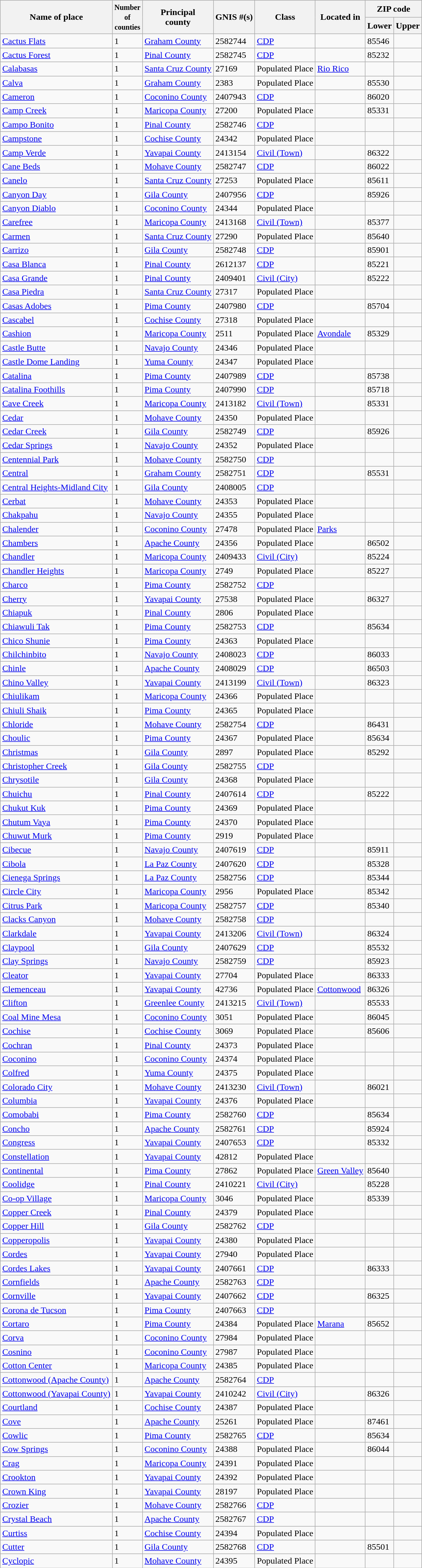<table class="wikitable sortable">
<tr>
<th rowspan=2>Name of place</th>
<th rowspan=2><small>Number <br>of<br>counties</small></th>
<th rowspan=2>Principal <br> county</th>
<th rowspan=2>GNIS #(s)</th>
<th rowspan=2>Class</th>
<th rowspan=2>Located in</th>
<th colspan=2>ZIP code</th>
</tr>
<tr>
<th>Lower</th>
<th>Upper</th>
</tr>
<tr>
<td><a href='#'>Cactus Flats</a></td>
<td>1</td>
<td><a href='#'>Graham County</a></td>
<td>2582744</td>
<td><a href='#'>CDP</a></td>
<td></td>
<td>85546</td>
<td></td>
</tr>
<tr>
<td><a href='#'>Cactus Forest</a></td>
<td>1</td>
<td><a href='#'>Pinal County</a></td>
<td>2582745</td>
<td><a href='#'>CDP</a></td>
<td></td>
<td>85232</td>
<td></td>
</tr>
<tr>
<td><a href='#'>Calabasas</a></td>
<td>1</td>
<td><a href='#'>Santa Cruz County</a></td>
<td>27169</td>
<td>Populated Place</td>
<td><a href='#'>Rio Rico</a></td>
<td></td>
<td></td>
</tr>
<tr>
<td><a href='#'>Calva</a></td>
<td>1</td>
<td><a href='#'>Graham County</a></td>
<td>2383</td>
<td>Populated Place</td>
<td></td>
<td>85530</td>
<td></td>
</tr>
<tr>
<td><a href='#'>Cameron</a></td>
<td>1</td>
<td><a href='#'>Coconino County</a></td>
<td>2407943</td>
<td><a href='#'>CDP</a></td>
<td></td>
<td>86020</td>
<td></td>
</tr>
<tr>
<td><a href='#'>Camp Creek</a></td>
<td>1</td>
<td><a href='#'>Maricopa County</a></td>
<td>27200</td>
<td>Populated Place</td>
<td></td>
<td>85331</td>
<td></td>
</tr>
<tr>
<td><a href='#'>Campo Bonito</a></td>
<td>1</td>
<td><a href='#'>Pinal County</a></td>
<td>2582746</td>
<td><a href='#'>CDP</a></td>
<td></td>
<td></td>
<td></td>
</tr>
<tr>
<td><a href='#'>Campstone</a></td>
<td>1</td>
<td><a href='#'>Cochise County</a></td>
<td>24342</td>
<td>Populated Place</td>
<td></td>
<td></td>
<td></td>
</tr>
<tr>
<td><a href='#'>Camp Verde</a></td>
<td>1</td>
<td><a href='#'>Yavapai County</a></td>
<td>2413154</td>
<td><a href='#'>Civil (Town)</a></td>
<td></td>
<td>86322</td>
<td></td>
</tr>
<tr>
<td><a href='#'>Cane Beds</a></td>
<td>1</td>
<td><a href='#'>Mohave County</a></td>
<td>2582747</td>
<td><a href='#'>CDP</a></td>
<td></td>
<td>86022</td>
<td></td>
</tr>
<tr>
<td><a href='#'>Canelo</a></td>
<td>1</td>
<td><a href='#'>Santa Cruz County</a></td>
<td>27253</td>
<td>Populated Place</td>
<td></td>
<td>85611</td>
<td></td>
</tr>
<tr>
<td><a href='#'>Canyon Day</a></td>
<td>1</td>
<td><a href='#'>Gila County</a></td>
<td>2407956</td>
<td><a href='#'>CDP</a></td>
<td></td>
<td>85926</td>
<td></td>
</tr>
<tr>
<td><a href='#'>Canyon Diablo</a></td>
<td>1</td>
<td><a href='#'>Coconino County</a></td>
<td>24344</td>
<td>Populated Place</td>
<td></td>
<td></td>
<td></td>
</tr>
<tr>
<td><a href='#'>Carefree</a></td>
<td>1</td>
<td><a href='#'>Maricopa County</a></td>
<td>2413168</td>
<td><a href='#'>Civil (Town)</a></td>
<td></td>
<td>85377</td>
<td></td>
</tr>
<tr>
<td><a href='#'>Carmen</a></td>
<td>1</td>
<td><a href='#'>Santa Cruz County</a></td>
<td>27290</td>
<td>Populated Place</td>
<td></td>
<td>85640</td>
<td></td>
</tr>
<tr>
<td><a href='#'>Carrizo</a></td>
<td>1</td>
<td><a href='#'>Gila County</a></td>
<td>2582748</td>
<td><a href='#'>CDP</a></td>
<td></td>
<td>85901</td>
<td></td>
</tr>
<tr>
<td><a href='#'>Casa Blanca</a></td>
<td>1</td>
<td><a href='#'>Pinal County</a></td>
<td>2612137</td>
<td><a href='#'>CDP</a></td>
<td></td>
<td>85221</td>
<td></td>
</tr>
<tr>
<td><a href='#'>Casa Grande</a></td>
<td>1</td>
<td><a href='#'>Pinal County</a></td>
<td>2409401</td>
<td><a href='#'>Civil (City)</a></td>
<td></td>
<td>85222</td>
<td></td>
</tr>
<tr>
<td><a href='#'>Casa Piedra</a></td>
<td>1</td>
<td><a href='#'>Santa Cruz County</a></td>
<td>27317</td>
<td>Populated Place</td>
<td></td>
<td></td>
<td></td>
</tr>
<tr>
<td><a href='#'>Casas Adobes</a></td>
<td>1</td>
<td><a href='#'>Pima County</a></td>
<td>2407980</td>
<td><a href='#'>CDP</a></td>
<td></td>
<td>85704</td>
<td></td>
</tr>
<tr>
<td><a href='#'>Cascabel</a></td>
<td>1</td>
<td><a href='#'>Cochise County</a></td>
<td>27318</td>
<td>Populated Place</td>
<td></td>
<td></td>
<td></td>
</tr>
<tr>
<td><a href='#'>Cashion</a></td>
<td>1</td>
<td><a href='#'>Maricopa County</a></td>
<td>2511</td>
<td>Populated Place</td>
<td><a href='#'>Avondale</a></td>
<td>85329</td>
<td></td>
</tr>
<tr>
<td><a href='#'>Castle Butte</a></td>
<td>1</td>
<td><a href='#'>Navajo County</a></td>
<td>24346</td>
<td>Populated Place</td>
<td></td>
<td></td>
<td></td>
</tr>
<tr>
<td><a href='#'>Castle Dome Landing</a></td>
<td>1</td>
<td><a href='#'>Yuma County</a></td>
<td>24347</td>
<td>Populated Place</td>
<td></td>
<td></td>
<td></td>
</tr>
<tr>
<td><a href='#'>Catalina</a></td>
<td>1</td>
<td><a href='#'>Pima County</a></td>
<td>2407989</td>
<td><a href='#'>CDP</a></td>
<td></td>
<td>85738</td>
<td></td>
</tr>
<tr>
<td><a href='#'>Catalina Foothills</a></td>
<td>1</td>
<td><a href='#'>Pima County</a></td>
<td>2407990</td>
<td><a href='#'>CDP</a></td>
<td></td>
<td>85718</td>
<td></td>
</tr>
<tr>
<td><a href='#'>Cave Creek</a></td>
<td>1</td>
<td><a href='#'>Maricopa County</a></td>
<td>2413182</td>
<td><a href='#'>Civil (Town)</a></td>
<td></td>
<td>85331</td>
<td></td>
</tr>
<tr>
<td><a href='#'>Cedar</a></td>
<td>1</td>
<td><a href='#'>Mohave County</a></td>
<td>24350</td>
<td>Populated Place</td>
<td></td>
<td></td>
<td></td>
</tr>
<tr>
<td><a href='#'>Cedar Creek</a></td>
<td>1</td>
<td><a href='#'>Gila County</a></td>
<td>2582749</td>
<td><a href='#'>CDP</a></td>
<td></td>
<td>85926</td>
<td></td>
</tr>
<tr>
<td><a href='#'>Cedar Springs</a></td>
<td>1</td>
<td><a href='#'>Navajo County</a></td>
<td>24352</td>
<td>Populated Place</td>
<td></td>
<td></td>
<td></td>
</tr>
<tr>
<td><a href='#'>Centennial Park</a></td>
<td>1</td>
<td><a href='#'>Mohave County</a></td>
<td>2582750</td>
<td><a href='#'>CDP</a></td>
<td></td>
<td></td>
<td></td>
</tr>
<tr>
<td><a href='#'>Central</a></td>
<td>1</td>
<td><a href='#'>Graham County</a></td>
<td>2582751</td>
<td><a href='#'>CDP</a></td>
<td></td>
<td>85531</td>
<td></td>
</tr>
<tr>
<td><a href='#'>Central Heights-Midland City</a></td>
<td>1</td>
<td><a href='#'>Gila County</a></td>
<td>2408005</td>
<td><a href='#'>CDP</a></td>
<td></td>
<td></td>
<td></td>
</tr>
<tr>
<td><a href='#'>Cerbat</a></td>
<td>1</td>
<td><a href='#'>Mohave County</a></td>
<td>24353</td>
<td>Populated Place</td>
<td></td>
<td></td>
<td></td>
</tr>
<tr>
<td><a href='#'>Chakpahu</a></td>
<td>1</td>
<td><a href='#'>Navajo County</a></td>
<td>24355</td>
<td>Populated Place</td>
<td></td>
<td></td>
<td></td>
</tr>
<tr>
<td><a href='#'>Chalender</a></td>
<td>1</td>
<td><a href='#'>Coconino County</a></td>
<td>27478</td>
<td>Populated Place</td>
<td><a href='#'>Parks</a></td>
<td></td>
<td></td>
</tr>
<tr>
<td><a href='#'>Chambers</a></td>
<td>1</td>
<td><a href='#'>Apache County</a></td>
<td>24356</td>
<td>Populated Place</td>
<td></td>
<td>86502</td>
<td></td>
</tr>
<tr>
<td><a href='#'>Chandler</a></td>
<td>1</td>
<td><a href='#'>Maricopa County</a></td>
<td>2409433</td>
<td><a href='#'>Civil (City)</a></td>
<td></td>
<td>85224</td>
<td></td>
</tr>
<tr>
<td><a href='#'>Chandler Heights</a></td>
<td>1</td>
<td><a href='#'>Maricopa County</a></td>
<td>2749</td>
<td>Populated Place</td>
<td></td>
<td>85227</td>
<td></td>
</tr>
<tr>
<td><a href='#'>Charco</a></td>
<td>1</td>
<td><a href='#'>Pima County</a></td>
<td>2582752</td>
<td><a href='#'>CDP</a></td>
<td></td>
<td></td>
<td></td>
</tr>
<tr>
<td><a href='#'>Cherry</a></td>
<td>1</td>
<td><a href='#'>Yavapai County</a></td>
<td>27538</td>
<td>Populated Place</td>
<td></td>
<td>86327</td>
<td></td>
</tr>
<tr>
<td><a href='#'>Chiapuk</a></td>
<td>1</td>
<td><a href='#'>Pinal County</a></td>
<td>2806</td>
<td>Populated Place</td>
<td></td>
<td></td>
<td></td>
</tr>
<tr>
<td><a href='#'>Chiawuli Tak</a></td>
<td>1</td>
<td><a href='#'>Pima County</a></td>
<td>2582753</td>
<td><a href='#'>CDP</a></td>
<td></td>
<td>85634</td>
<td></td>
</tr>
<tr>
<td><a href='#'>Chico Shunie</a></td>
<td>1</td>
<td><a href='#'>Pima County</a></td>
<td>24363</td>
<td>Populated Place</td>
<td></td>
<td></td>
<td></td>
</tr>
<tr>
<td><a href='#'>Chilchinbito</a></td>
<td>1</td>
<td><a href='#'>Navajo County</a></td>
<td>2408023</td>
<td><a href='#'>CDP</a></td>
<td></td>
<td>86033</td>
<td></td>
</tr>
<tr>
<td><a href='#'>Chinle</a></td>
<td>1</td>
<td><a href='#'>Apache County</a></td>
<td>2408029</td>
<td><a href='#'>CDP</a></td>
<td></td>
<td>86503</td>
<td></td>
</tr>
<tr>
<td><a href='#'>Chino Valley</a></td>
<td>1</td>
<td><a href='#'>Yavapai County</a></td>
<td>2413199</td>
<td><a href='#'>Civil (Town)</a></td>
<td></td>
<td>86323</td>
<td></td>
</tr>
<tr>
<td><a href='#'>Chiulikam</a></td>
<td>1</td>
<td><a href='#'>Maricopa County</a></td>
<td>24366</td>
<td>Populated Place</td>
<td></td>
<td></td>
<td></td>
</tr>
<tr>
<td><a href='#'>Chiuli Shaik</a></td>
<td>1</td>
<td><a href='#'>Pima County</a></td>
<td>24365</td>
<td>Populated Place</td>
<td></td>
<td></td>
<td></td>
</tr>
<tr>
<td><a href='#'>Chloride</a></td>
<td>1</td>
<td><a href='#'>Mohave County</a></td>
<td>2582754</td>
<td><a href='#'>CDP</a></td>
<td></td>
<td>86431</td>
<td></td>
</tr>
<tr>
<td><a href='#'>Choulic</a></td>
<td>1</td>
<td><a href='#'>Pima County</a></td>
<td>24367</td>
<td>Populated Place</td>
<td></td>
<td>85634</td>
<td></td>
</tr>
<tr>
<td><a href='#'>Christmas</a></td>
<td>1</td>
<td><a href='#'>Gila County</a></td>
<td>2897</td>
<td>Populated Place</td>
<td></td>
<td>85292</td>
<td></td>
</tr>
<tr>
<td><a href='#'>Christopher Creek</a></td>
<td>1</td>
<td><a href='#'>Gila County</a></td>
<td>2582755</td>
<td><a href='#'>CDP</a></td>
<td></td>
<td></td>
<td></td>
</tr>
<tr>
<td><a href='#'>Chrysotile</a></td>
<td>1</td>
<td><a href='#'>Gila County</a></td>
<td>24368</td>
<td>Populated Place</td>
<td></td>
<td></td>
<td></td>
</tr>
<tr>
<td><a href='#'>Chuichu</a></td>
<td>1</td>
<td><a href='#'>Pinal County</a></td>
<td>2407614</td>
<td><a href='#'>CDP</a></td>
<td></td>
<td>85222</td>
<td></td>
</tr>
<tr>
<td><a href='#'>Chukut Kuk</a></td>
<td>1</td>
<td><a href='#'>Pima County</a></td>
<td>24369</td>
<td>Populated Place</td>
<td></td>
<td></td>
<td></td>
</tr>
<tr>
<td><a href='#'>Chutum Vaya</a></td>
<td>1</td>
<td><a href='#'>Pima County</a></td>
<td>24370</td>
<td>Populated Place</td>
<td></td>
<td></td>
<td></td>
</tr>
<tr>
<td><a href='#'>Chuwut Murk</a></td>
<td>1</td>
<td><a href='#'>Pima County</a></td>
<td>2919</td>
<td>Populated Place</td>
<td></td>
<td></td>
<td></td>
</tr>
<tr>
<td><a href='#'>Cibecue</a></td>
<td>1</td>
<td><a href='#'>Navajo County</a></td>
<td>2407619</td>
<td><a href='#'>CDP</a></td>
<td></td>
<td>85911</td>
<td></td>
</tr>
<tr>
<td><a href='#'>Cibola</a></td>
<td>1</td>
<td><a href='#'>La Paz County</a></td>
<td>2407620</td>
<td><a href='#'>CDP</a></td>
<td></td>
<td>85328</td>
<td></td>
</tr>
<tr>
<td><a href='#'>Cienega Springs</a></td>
<td>1</td>
<td><a href='#'>La Paz County</a></td>
<td>2582756</td>
<td><a href='#'>CDP</a></td>
<td></td>
<td>85344</td>
<td></td>
</tr>
<tr>
<td><a href='#'>Circle City</a></td>
<td>1</td>
<td><a href='#'>Maricopa County</a></td>
<td>2956</td>
<td>Populated Place</td>
<td></td>
<td>85342</td>
<td></td>
</tr>
<tr>
<td><a href='#'>Citrus Park</a></td>
<td>1</td>
<td><a href='#'>Maricopa County</a></td>
<td>2582757</td>
<td><a href='#'>CDP</a></td>
<td></td>
<td>85340</td>
<td></td>
</tr>
<tr>
<td><a href='#'>Clacks Canyon</a></td>
<td>1</td>
<td><a href='#'>Mohave County</a></td>
<td>2582758</td>
<td><a href='#'>CDP</a></td>
<td></td>
<td></td>
<td></td>
</tr>
<tr>
<td><a href='#'>Clarkdale</a></td>
<td>1</td>
<td><a href='#'>Yavapai County</a></td>
<td>2413206</td>
<td><a href='#'>Civil (Town)</a></td>
<td></td>
<td>86324</td>
<td></td>
</tr>
<tr>
<td><a href='#'>Claypool</a></td>
<td>1</td>
<td><a href='#'>Gila County</a></td>
<td>2407629</td>
<td><a href='#'>CDP</a></td>
<td></td>
<td>85532</td>
<td></td>
</tr>
<tr>
<td><a href='#'>Clay Springs</a></td>
<td>1</td>
<td><a href='#'>Navajo County</a></td>
<td>2582759</td>
<td><a href='#'>CDP</a></td>
<td></td>
<td>85923</td>
<td></td>
</tr>
<tr>
<td><a href='#'>Cleator</a></td>
<td>1</td>
<td><a href='#'>Yavapai County</a></td>
<td>27704</td>
<td>Populated Place</td>
<td></td>
<td>86333</td>
<td></td>
</tr>
<tr>
<td><a href='#'>Clemenceau</a></td>
<td>1</td>
<td><a href='#'>Yavapai County</a></td>
<td>42736</td>
<td>Populated Place</td>
<td><a href='#'>Cottonwood</a></td>
<td>86326</td>
<td></td>
</tr>
<tr>
<td><a href='#'>Clifton</a></td>
<td>1</td>
<td><a href='#'>Greenlee County</a></td>
<td>2413215</td>
<td><a href='#'>Civil (Town)</a></td>
<td></td>
<td>85533</td>
<td></td>
</tr>
<tr>
<td><a href='#'>Coal Mine Mesa</a></td>
<td>1</td>
<td><a href='#'>Coconino County</a></td>
<td>3051</td>
<td>Populated Place</td>
<td></td>
<td>86045</td>
<td></td>
</tr>
<tr>
<td><a href='#'>Cochise</a></td>
<td>1</td>
<td><a href='#'>Cochise County</a></td>
<td>3069</td>
<td>Populated Place</td>
<td></td>
<td>85606</td>
<td></td>
</tr>
<tr>
<td><a href='#'>Cochran</a></td>
<td>1</td>
<td><a href='#'>Pinal County</a></td>
<td>24373</td>
<td>Populated Place</td>
<td></td>
<td></td>
<td></td>
</tr>
<tr>
<td><a href='#'>Coconino</a></td>
<td>1</td>
<td><a href='#'>Coconino County</a></td>
<td>24374</td>
<td>Populated Place</td>
<td></td>
<td></td>
<td></td>
</tr>
<tr>
<td><a href='#'>Colfred</a></td>
<td>1</td>
<td><a href='#'>Yuma County</a></td>
<td>24375</td>
<td>Populated Place</td>
<td></td>
<td></td>
<td></td>
</tr>
<tr>
<td><a href='#'>Colorado City</a></td>
<td>1</td>
<td><a href='#'>Mohave County</a></td>
<td>2413230</td>
<td><a href='#'>Civil (Town)</a></td>
<td></td>
<td>86021</td>
<td></td>
</tr>
<tr>
<td><a href='#'>Columbia</a></td>
<td>1</td>
<td><a href='#'>Yavapai County</a></td>
<td>24376</td>
<td>Populated Place</td>
<td></td>
<td></td>
<td></td>
</tr>
<tr>
<td><a href='#'>Comobabi</a></td>
<td>1</td>
<td><a href='#'>Pima County</a></td>
<td>2582760</td>
<td><a href='#'>CDP</a></td>
<td></td>
<td>85634</td>
<td></td>
</tr>
<tr>
<td><a href='#'>Concho</a></td>
<td>1</td>
<td><a href='#'>Apache County</a></td>
<td>2582761</td>
<td><a href='#'>CDP</a></td>
<td></td>
<td>85924</td>
<td></td>
</tr>
<tr>
<td><a href='#'>Congress</a></td>
<td>1</td>
<td><a href='#'>Yavapai County</a></td>
<td>2407653</td>
<td><a href='#'>CDP</a></td>
<td></td>
<td>85332</td>
<td></td>
</tr>
<tr>
<td><a href='#'>Constellation</a></td>
<td>1</td>
<td><a href='#'>Yavapai County</a></td>
<td>42812</td>
<td>Populated Place</td>
<td></td>
<td></td>
<td></td>
</tr>
<tr>
<td><a href='#'>Continental</a></td>
<td>1</td>
<td><a href='#'>Pima County</a></td>
<td>27862</td>
<td>Populated Place</td>
<td><a href='#'>Green Valley</a></td>
<td>85640</td>
<td></td>
</tr>
<tr>
<td><a href='#'>Coolidge</a></td>
<td>1</td>
<td><a href='#'>Pinal County</a></td>
<td>2410221</td>
<td><a href='#'>Civil (City)</a></td>
<td></td>
<td>85228</td>
<td></td>
</tr>
<tr>
<td><a href='#'>Co-op Village</a></td>
<td>1</td>
<td><a href='#'>Maricopa County</a></td>
<td>3046</td>
<td>Populated Place</td>
<td></td>
<td>85339</td>
<td></td>
</tr>
<tr>
<td><a href='#'>Copper Creek</a></td>
<td>1</td>
<td><a href='#'>Pinal County</a></td>
<td>24379</td>
<td>Populated Place</td>
<td></td>
<td></td>
<td></td>
</tr>
<tr>
<td><a href='#'>Copper Hill</a></td>
<td>1</td>
<td><a href='#'>Gila County</a></td>
<td>2582762</td>
<td><a href='#'>CDP</a></td>
<td></td>
<td></td>
<td></td>
</tr>
<tr>
<td><a href='#'>Copperopolis</a></td>
<td>1</td>
<td><a href='#'>Yavapai County</a></td>
<td>24380</td>
<td>Populated Place</td>
<td></td>
<td></td>
<td></td>
</tr>
<tr>
<td><a href='#'>Cordes</a></td>
<td>1</td>
<td><a href='#'>Yavapai County</a></td>
<td>27940</td>
<td>Populated Place</td>
<td></td>
<td></td>
<td></td>
</tr>
<tr>
<td><a href='#'>Cordes Lakes</a></td>
<td>1</td>
<td><a href='#'>Yavapai County</a></td>
<td>2407661</td>
<td><a href='#'>CDP</a></td>
<td></td>
<td>86333</td>
<td></td>
</tr>
<tr>
<td><a href='#'>Cornfields</a></td>
<td>1</td>
<td><a href='#'>Apache County</a></td>
<td>2582763</td>
<td><a href='#'>CDP</a></td>
<td></td>
<td></td>
<td></td>
</tr>
<tr>
<td><a href='#'>Cornville</a></td>
<td>1</td>
<td><a href='#'>Yavapai County</a></td>
<td>2407662</td>
<td><a href='#'>CDP</a></td>
<td></td>
<td>86325</td>
<td></td>
</tr>
<tr>
<td><a href='#'>Corona de Tucson</a></td>
<td>1</td>
<td><a href='#'>Pima County</a></td>
<td>2407663</td>
<td><a href='#'>CDP</a></td>
<td></td>
<td></td>
<td></td>
</tr>
<tr>
<td><a href='#'>Cortaro</a></td>
<td>1</td>
<td><a href='#'>Pima County</a></td>
<td>24384</td>
<td>Populated Place</td>
<td><a href='#'>Marana</a></td>
<td>85652</td>
<td></td>
</tr>
<tr>
<td><a href='#'>Corva</a></td>
<td>1</td>
<td><a href='#'>Coconino County</a></td>
<td>27984</td>
<td>Populated Place</td>
<td></td>
<td></td>
<td></td>
</tr>
<tr>
<td><a href='#'>Cosnino</a></td>
<td>1</td>
<td><a href='#'>Coconino County</a></td>
<td>27987</td>
<td>Populated Place</td>
<td></td>
<td></td>
<td></td>
</tr>
<tr>
<td><a href='#'>Cotton Center</a></td>
<td>1</td>
<td><a href='#'>Maricopa County</a></td>
<td>24385</td>
<td>Populated Place</td>
<td></td>
<td></td>
<td></td>
</tr>
<tr>
<td><a href='#'>Cottonwood (Apache County)</a></td>
<td>1</td>
<td><a href='#'>Apache County</a></td>
<td>2582764</td>
<td><a href='#'>CDP</a></td>
<td></td>
<td></td>
<td></td>
</tr>
<tr>
<td><a href='#'>Cottonwood (Yavapai County)</a></td>
<td>1</td>
<td><a href='#'>Yavapai County</a></td>
<td>2410242</td>
<td><a href='#'>Civil (City)</a></td>
<td></td>
<td>86326</td>
<td></td>
</tr>
<tr>
<td><a href='#'>Courtland</a></td>
<td>1</td>
<td><a href='#'>Cochise County</a></td>
<td>24387</td>
<td>Populated Place</td>
<td></td>
<td></td>
<td></td>
</tr>
<tr>
<td><a href='#'>Cove</a></td>
<td>1</td>
<td><a href='#'>Apache County</a></td>
<td>25261</td>
<td>Populated Place</td>
<td></td>
<td>87461</td>
<td></td>
</tr>
<tr>
<td><a href='#'>Cowlic</a></td>
<td>1</td>
<td><a href='#'>Pima County</a></td>
<td>2582765</td>
<td><a href='#'>CDP</a></td>
<td></td>
<td>85634</td>
<td></td>
</tr>
<tr>
<td><a href='#'>Cow Springs</a></td>
<td>1</td>
<td><a href='#'>Coconino County</a></td>
<td>24388</td>
<td>Populated Place</td>
<td></td>
<td>86044</td>
<td></td>
</tr>
<tr>
<td><a href='#'>Crag</a></td>
<td>1</td>
<td><a href='#'>Maricopa County</a></td>
<td>24391</td>
<td>Populated Place</td>
<td></td>
<td></td>
<td></td>
</tr>
<tr>
<td><a href='#'>Crookton</a></td>
<td>1</td>
<td><a href='#'>Yavapai County</a></td>
<td>24392</td>
<td>Populated Place</td>
<td></td>
<td></td>
<td></td>
</tr>
<tr>
<td><a href='#'>Crown King</a></td>
<td>1</td>
<td><a href='#'>Yavapai County</a></td>
<td>28197</td>
<td>Populated Place</td>
<td></td>
<td></td>
<td></td>
</tr>
<tr>
<td><a href='#'>Crozier</a></td>
<td>1</td>
<td><a href='#'>Mohave County</a></td>
<td>2582766</td>
<td><a href='#'>CDP</a></td>
<td></td>
<td></td>
<td></td>
</tr>
<tr>
<td><a href='#'>Crystal Beach</a></td>
<td>1</td>
<td><a href='#'>Apache County</a></td>
<td>2582767</td>
<td><a href='#'>CDP</a></td>
<td></td>
<td></td>
<td></td>
</tr>
<tr>
<td><a href='#'>Curtiss</a></td>
<td>1</td>
<td><a href='#'>Cochise County</a></td>
<td>24394</td>
<td>Populated Place</td>
<td></td>
<td></td>
<td></td>
</tr>
<tr>
<td><a href='#'>Cutter</a></td>
<td>1</td>
<td><a href='#'>Gila County</a></td>
<td>2582768</td>
<td><a href='#'>CDP</a></td>
<td></td>
<td>85501</td>
<td></td>
</tr>
<tr>
<td><a href='#'>Cyclopic</a></td>
<td>1</td>
<td><a href='#'>Mohave County</a></td>
<td>24395</td>
<td>Populated Place</td>
<td></td>
<td></td>
<td></td>
</tr>
</table>
